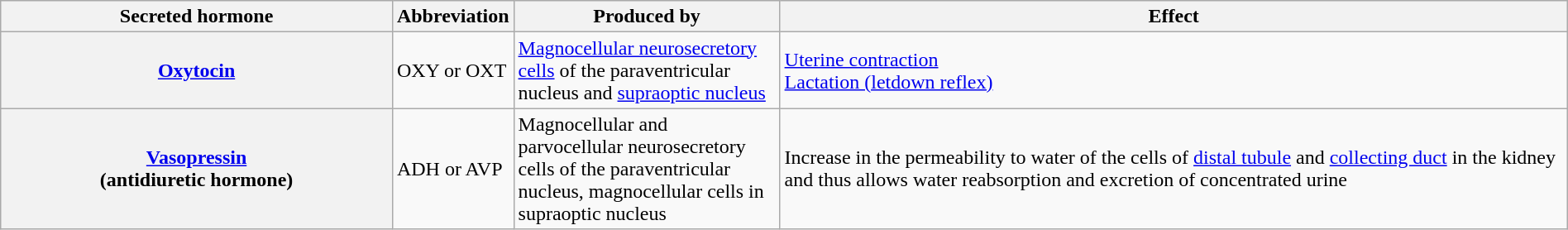<table class="wikitable" width=100%>
<tr>
<th width=25%>Secreted hormone</th>
<th width=6%>Abbreviation</th>
<th width=17%>Produced by</th>
<th>Effect</th>
</tr>
<tr>
<th><a href='#'>Oxytocin</a></th>
<td>OXY or OXT</td>
<td><a href='#'>Magnocellular neurosecretory cells</a> of the paraventricular nucleus and <a href='#'>supraoptic nucleus</a></td>
<td><a href='#'>Uterine contraction</a> <br><a href='#'>Lactation (letdown reflex)</a> </td>
</tr>
<tr>
<th><a href='#'>Vasopressin</a> <br>(antidiuretic hormone)</th>
<td>ADH or AVP</td>
<td>Magnocellular and parvocellular neurosecretory cells of the paraventricular nucleus, magnocellular cells in supraoptic nucleus</td>
<td>Increase in the permeability to water of the cells of <a href='#'>distal tubule</a> and <a href='#'>collecting duct</a> in the kidney and thus allows water reabsorption and excretion of concentrated urine</td>
</tr>
</table>
